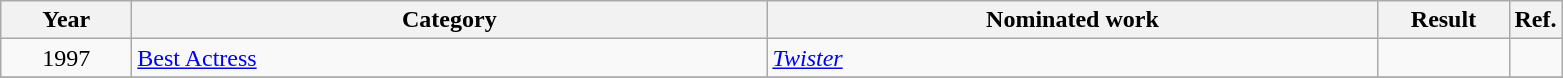<table class=wikitable>
<tr>
<th scope="col" style="width:5em;">Year</th>
<th scope="col" style="width:26em;">Category</th>
<th scope="col" style="width:25em;">Nominated work</th>
<th scope="col" style="width:5em;">Result</th>
<th>Ref.</th>
</tr>
<tr>
<td style="text-align:center;">1997</td>
<td><a href='#'>Best Actress</a></td>
<td><em><a href='#'>Twister</a></em></td>
<td></td>
<td></td>
</tr>
<tr>
</tr>
</table>
